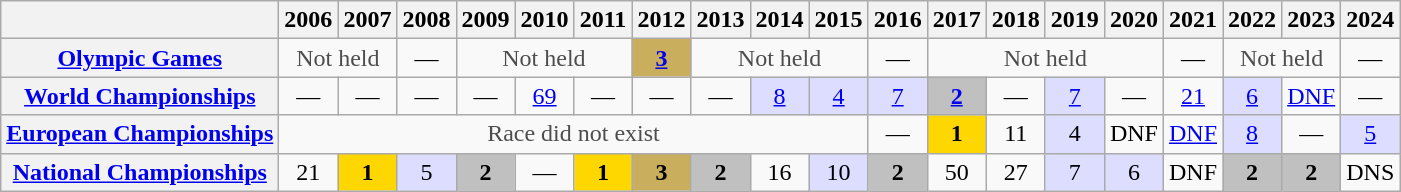<table class="wikitable plainrowheaders">
<tr>
<th></th>
<th scope="col">2006</th>
<th scope="col">2007</th>
<th scope="col">2008</th>
<th scope="col">2009</th>
<th scope="col">2010</th>
<th scope="col">2011</th>
<th scope="col">2012</th>
<th scope="col">2013</th>
<th scope="col">2014</th>
<th scope="col">2015</th>
<th scope="col">2016</th>
<th scope="col">2017</th>
<th scope="col">2018</th>
<th scope="col">2019</th>
<th scope="col">2020</th>
<th scope="col">2021</th>
<th scope="col">2022</th>
<th scope="col">2023</th>
<th scope="col">2024</th>
</tr>
<tr style="text-align:center;">
<th scope="row"> <a href='#'>Olympic Games</a></th>
<td style="color:#4d4d4d;" colspan=2>Not held</td>
<td>—</td>
<td style="color:#4d4d4d;" colspan=3>Not held</td>
<td style="background:#C9AE5D;"><a href='#'><strong>3</strong></a></td>
<td style="color:#4d4d4d;" colspan=3>Not held</td>
<td>—</td>
<td style="color:#4d4d4d;" colspan=4>Not held</td>
<td>—</td>
<td style="color:#4d4d4d;" colspan=2>Not held</td>
<td>—</td>
</tr>
<tr style="text-align:center;">
<th scope="row"> <a href='#'>World Championships</a></th>
<td>—</td>
<td>—</td>
<td>—</td>
<td>—</td>
<td><a href='#'>69</a></td>
<td>—</td>
<td>—</td>
<td>—</td>
<td style="background:#ddf;"><a href='#'>8</a></td>
<td style="background:#ddf;"><a href='#'>4</a></td>
<td style="background:#ddf;"><a href='#'>7</a></td>
<td style="background:silver;"><a href='#'><strong>2</strong></a></td>
<td>—</td>
<td style="background:#ddf;"><a href='#'>7</a></td>
<td>—</td>
<td><a href='#'>21</a></td>
<td style="background:#ddf;"><a href='#'>6</a></td>
<td><a href='#'>DNF</a></td>
<td>—</td>
</tr>
<tr style="text-align:center;">
<th scope="row"> <a href='#'>European Championships</a></th>
<td style="color:#4d4d4d;" colspan=10>Race did not exist</td>
<td>—</td>
<td style="background:gold;"><strong>1</strong></td>
<td>11</td>
<td style="background:#ddf;">4</td>
<td>DNF</td>
<td><a href='#'>DNF</a></td>
<td style="background:#ddf;"><a href='#'>8</a></td>
<td>—</td>
<td style="background:#ddf;"><a href='#'>5</a></td>
</tr>
<tr style="text-align:center;">
<th scope="row"> <a href='#'>National Championships</a></th>
<td>21</td>
<td style="background:gold;"><strong>1</strong></td>
<td style="background:#ddf;">5</td>
<td style="background:silver;"><strong>2</strong></td>
<td>—</td>
<td style="background:gold;"><strong>1</strong></td>
<td style="background:#C9AE5D;"><strong>3</strong></td>
<td style="background:silver;"><strong>2</strong></td>
<td>16</td>
<td style="background:#ddf;">10</td>
<td style="background:silver;"><strong>2</strong></td>
<td>50</td>
<td>27</td>
<td style="background:#ddf;">7</td>
<td style="background:#ddf;">6</td>
<td>DNF</td>
<td style="background:silver;"><strong>2</strong></td>
<td style="background:silver;"><strong>2</strong></td>
<td>DNS</td>
</tr>
</table>
